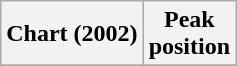<table class="wikitable plainrowheaders" style="text-align:center">
<tr>
<th>Chart (2002)</th>
<th>Peak<br>position</th>
</tr>
<tr>
</tr>
</table>
